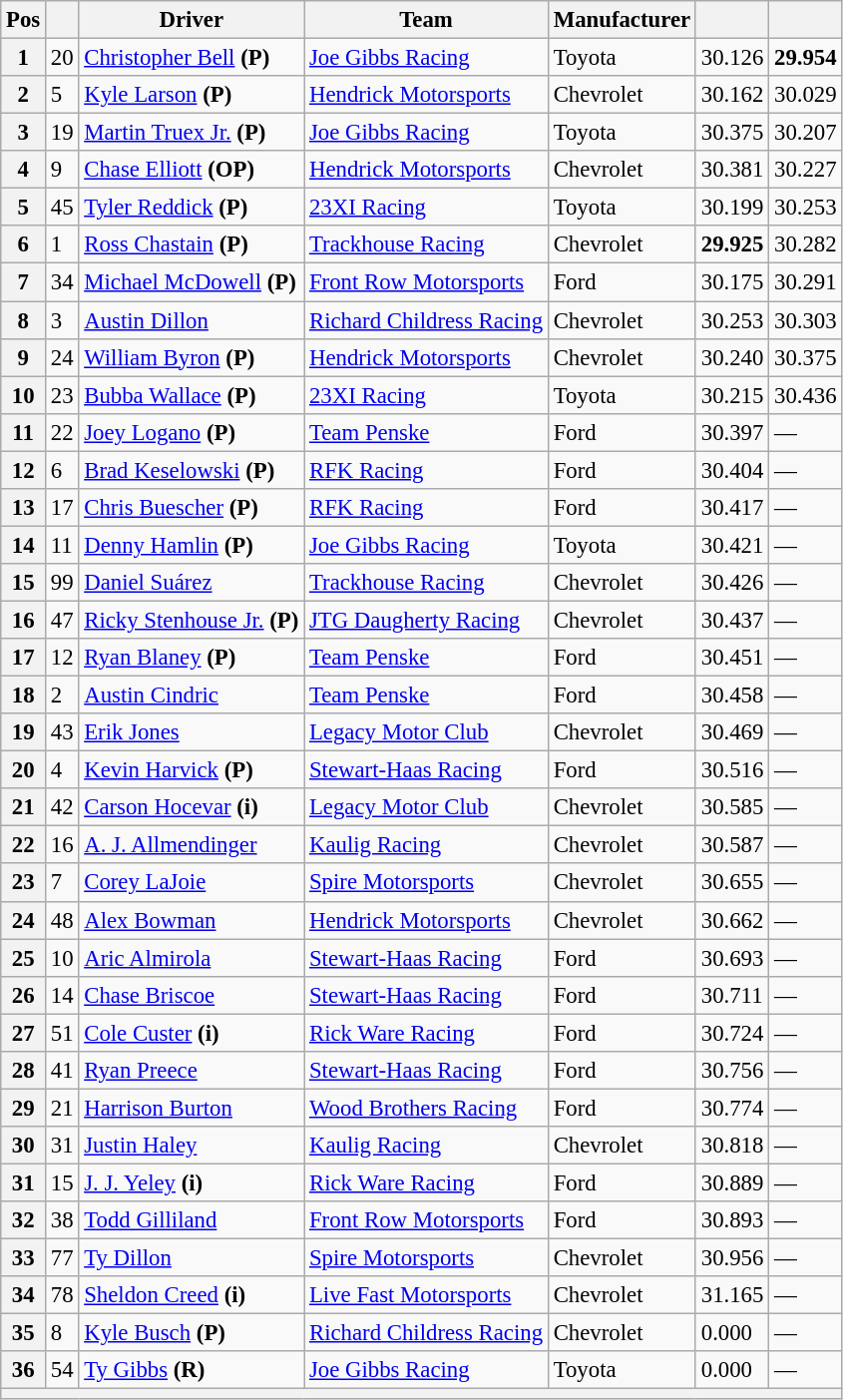<table class="wikitable" style="font-size:95%">
<tr>
<th>Pos</th>
<th></th>
<th>Driver</th>
<th>Team</th>
<th>Manufacturer</th>
<th></th>
<th></th>
</tr>
<tr>
<th>1</th>
<td>20</td>
<td><a href='#'>Christopher Bell</a> <strong>(P)</strong></td>
<td><a href='#'>Joe Gibbs Racing</a></td>
<td>Toyota</td>
<td>30.126</td>
<td><strong>29.954</strong></td>
</tr>
<tr>
<th>2</th>
<td>5</td>
<td><a href='#'>Kyle Larson</a> <strong>(P)</strong></td>
<td><a href='#'>Hendrick Motorsports</a></td>
<td>Chevrolet</td>
<td>30.162</td>
<td>30.029</td>
</tr>
<tr>
<th>3</th>
<td>19</td>
<td><a href='#'>Martin Truex Jr.</a> <strong>(P)</strong></td>
<td><a href='#'>Joe Gibbs Racing</a></td>
<td>Toyota</td>
<td>30.375</td>
<td>30.207</td>
</tr>
<tr>
<th>4</th>
<td>9</td>
<td><a href='#'>Chase Elliott</a> <strong>(OP)</strong></td>
<td><a href='#'>Hendrick Motorsports</a></td>
<td>Chevrolet</td>
<td>30.381</td>
<td>30.227</td>
</tr>
<tr>
<th>5</th>
<td>45</td>
<td><a href='#'>Tyler Reddick</a> <strong>(P)</strong></td>
<td><a href='#'>23XI Racing</a></td>
<td>Toyota</td>
<td>30.199</td>
<td>30.253</td>
</tr>
<tr>
<th>6</th>
<td>1</td>
<td><a href='#'>Ross Chastain</a> <strong>(P)</strong></td>
<td><a href='#'>Trackhouse Racing</a></td>
<td>Chevrolet</td>
<td><strong>29.925</strong></td>
<td>30.282</td>
</tr>
<tr>
<th>7</th>
<td>34</td>
<td><a href='#'>Michael McDowell</a> <strong>(P)</strong></td>
<td><a href='#'>Front Row Motorsports</a></td>
<td>Ford</td>
<td>30.175</td>
<td>30.291</td>
</tr>
<tr>
<th>8</th>
<td>3</td>
<td><a href='#'>Austin Dillon</a></td>
<td><a href='#'>Richard Childress Racing</a></td>
<td>Chevrolet</td>
<td>30.253</td>
<td>30.303</td>
</tr>
<tr>
<th>9</th>
<td>24</td>
<td><a href='#'>William Byron</a> <strong>(P)</strong></td>
<td><a href='#'>Hendrick Motorsports</a></td>
<td>Chevrolet</td>
<td>30.240</td>
<td>30.375</td>
</tr>
<tr>
<th>10</th>
<td>23</td>
<td><a href='#'>Bubba Wallace</a> <strong>(P)</strong></td>
<td><a href='#'>23XI Racing</a></td>
<td>Toyota</td>
<td>30.215</td>
<td>30.436</td>
</tr>
<tr>
<th>11</th>
<td>22</td>
<td><a href='#'>Joey Logano</a> <strong> (P)</strong></td>
<td><a href='#'>Team Penske</a></td>
<td>Ford</td>
<td>30.397</td>
<td>—</td>
</tr>
<tr>
<th>12</th>
<td>6</td>
<td><a href='#'>Brad Keselowski</a> <strong>(P)</strong></td>
<td><a href='#'>RFK Racing</a></td>
<td>Ford</td>
<td>30.404</td>
<td>—</td>
</tr>
<tr>
<th>13</th>
<td>17</td>
<td><a href='#'>Chris Buescher</a> <strong>(P)</strong></td>
<td><a href='#'>RFK Racing</a></td>
<td>Ford</td>
<td>30.417</td>
<td>—</td>
</tr>
<tr>
<th>14</th>
<td>11</td>
<td><a href='#'>Denny Hamlin</a> <strong>(P)</strong></td>
<td><a href='#'>Joe Gibbs Racing</a></td>
<td>Toyota</td>
<td>30.421</td>
<td>—</td>
</tr>
<tr>
<th>15</th>
<td>99</td>
<td><a href='#'>Daniel Suárez</a></td>
<td><a href='#'>Trackhouse Racing</a></td>
<td>Chevrolet</td>
<td>30.426</td>
<td>—</td>
</tr>
<tr>
<th>16</th>
<td>47</td>
<td><a href='#'>Ricky Stenhouse Jr.</a> <strong>(P)</strong></td>
<td><a href='#'>JTG Daugherty Racing</a></td>
<td>Chevrolet</td>
<td>30.437</td>
<td>—</td>
</tr>
<tr>
<th>17</th>
<td>12</td>
<td><a href='#'>Ryan Blaney</a> <strong>(P)</strong></td>
<td><a href='#'>Team Penske</a></td>
<td>Ford</td>
<td>30.451</td>
<td>—</td>
</tr>
<tr>
<th>18</th>
<td>2</td>
<td><a href='#'>Austin Cindric</a></td>
<td><a href='#'>Team Penske</a></td>
<td>Ford</td>
<td>30.458</td>
<td>—</td>
</tr>
<tr>
<th>19</th>
<td>43</td>
<td><a href='#'>Erik Jones</a></td>
<td><a href='#'>Legacy Motor Club</a></td>
<td>Chevrolet</td>
<td>30.469</td>
<td>—</td>
</tr>
<tr>
<th>20</th>
<td>4</td>
<td><a href='#'>Kevin Harvick</a> <strong>(P)</strong></td>
<td><a href='#'>Stewart-Haas Racing</a></td>
<td>Ford</td>
<td>30.516</td>
<td>—</td>
</tr>
<tr>
<th>21</th>
<td>42</td>
<td><a href='#'>Carson Hocevar</a> <strong>(i)</strong></td>
<td><a href='#'>Legacy Motor Club</a></td>
<td>Chevrolet</td>
<td>30.585</td>
<td>—</td>
</tr>
<tr>
<th>22</th>
<td>16</td>
<td><a href='#'>A. J. Allmendinger</a></td>
<td><a href='#'>Kaulig Racing</a></td>
<td>Chevrolet</td>
<td>30.587</td>
<td>—</td>
</tr>
<tr>
<th>23</th>
<td>7</td>
<td><a href='#'>Corey LaJoie</a></td>
<td><a href='#'>Spire Motorsports</a></td>
<td>Chevrolet</td>
<td>30.655</td>
<td>—</td>
</tr>
<tr>
<th>24</th>
<td>48</td>
<td><a href='#'>Alex Bowman</a></td>
<td><a href='#'>Hendrick Motorsports</a></td>
<td>Chevrolet</td>
<td>30.662</td>
<td>—</td>
</tr>
<tr>
<th>25</th>
<td>10</td>
<td><a href='#'>Aric Almirola</a></td>
<td><a href='#'>Stewart-Haas Racing</a></td>
<td>Ford</td>
<td>30.693</td>
<td>—</td>
</tr>
<tr>
<th>26</th>
<td>14</td>
<td><a href='#'>Chase Briscoe</a></td>
<td><a href='#'>Stewart-Haas Racing</a></td>
<td>Ford</td>
<td>30.711</td>
<td>—</td>
</tr>
<tr>
<th>27</th>
<td>51</td>
<td><a href='#'>Cole Custer</a> <strong>(i)</strong></td>
<td><a href='#'>Rick Ware Racing</a></td>
<td>Ford</td>
<td>30.724</td>
<td>—</td>
</tr>
<tr>
<th>28</th>
<td>41</td>
<td><a href='#'>Ryan Preece</a></td>
<td><a href='#'>Stewart-Haas Racing</a></td>
<td>Ford</td>
<td>30.756</td>
<td>—</td>
</tr>
<tr>
<th>29</th>
<td>21</td>
<td><a href='#'>Harrison Burton</a></td>
<td><a href='#'>Wood Brothers Racing</a></td>
<td>Ford</td>
<td>30.774</td>
<td>—</td>
</tr>
<tr>
<th>30</th>
<td>31</td>
<td><a href='#'>Justin Haley</a></td>
<td><a href='#'>Kaulig Racing</a></td>
<td>Chevrolet</td>
<td>30.818</td>
<td>—</td>
</tr>
<tr>
<th>31</th>
<td>15</td>
<td><a href='#'>J. J. Yeley</a> <strong>(i)</strong></td>
<td><a href='#'>Rick Ware Racing</a></td>
<td>Ford</td>
<td>30.889</td>
<td>—</td>
</tr>
<tr>
<th>32</th>
<td>38</td>
<td><a href='#'>Todd Gilliland</a></td>
<td><a href='#'>Front Row Motorsports</a></td>
<td>Ford</td>
<td>30.893</td>
<td>—</td>
</tr>
<tr>
<th>33</th>
<td>77</td>
<td><a href='#'>Ty Dillon</a></td>
<td><a href='#'>Spire Motorsports</a></td>
<td>Chevrolet</td>
<td>30.956</td>
<td>—</td>
</tr>
<tr>
<th>34</th>
<td>78</td>
<td><a href='#'>Sheldon Creed</a> <strong>(i)</strong></td>
<td><a href='#'>Live Fast Motorsports</a></td>
<td>Chevrolet</td>
<td>31.165</td>
<td>—</td>
</tr>
<tr>
<th>35</th>
<td>8</td>
<td><a href='#'>Kyle Busch</a> <strong>(P)</strong></td>
<td><a href='#'>Richard Childress Racing</a></td>
<td>Chevrolet</td>
<td>0.000</td>
<td>—</td>
</tr>
<tr>
<th>36</th>
<td>54</td>
<td><a href='#'>Ty Gibbs</a> <strong>(R)</strong></td>
<td><a href='#'>Joe Gibbs Racing</a></td>
<td>Toyota</td>
<td>0.000</td>
<td>—</td>
</tr>
<tr>
<th colspan="7"></th>
</tr>
</table>
